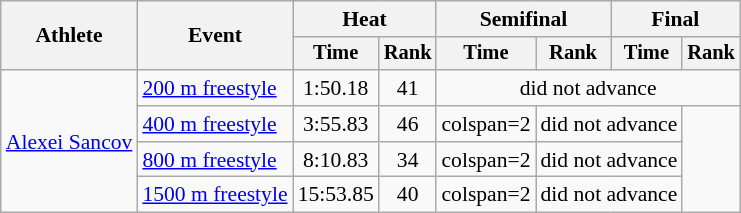<table class=wikitable style="font-size:90%">
<tr>
<th rowspan="2">Athlete</th>
<th rowspan="2">Event</th>
<th colspan="2">Heat</th>
<th colspan="2">Semifinal</th>
<th colspan="2">Final</th>
</tr>
<tr style="font-size:95%">
<th>Time</th>
<th>Rank</th>
<th>Time</th>
<th>Rank</th>
<th>Time</th>
<th>Rank</th>
</tr>
<tr align=center>
<td align=left rowspan=4><a href='#'>Alexei Sancov</a></td>
<td align=left><a href='#'>200 m freestyle</a></td>
<td>1:50.18</td>
<td>41</td>
<td colspan=4>did not advance</td>
</tr>
<tr align=center>
<td align=left><a href='#'>400 m freestyle</a></td>
<td>3:55.83</td>
<td>46</td>
<td>colspan=2 </td>
<td colspan=2>did not advance</td>
</tr>
<tr align=center>
<td align=left><a href='#'>800 m freestyle</a></td>
<td>8:10.83</td>
<td>34</td>
<td>colspan=2 </td>
<td colspan=2>did not advance</td>
</tr>
<tr align=center>
<td align=left><a href='#'>1500 m freestyle</a></td>
<td>15:53.85</td>
<td>40</td>
<td>colspan=2 </td>
<td colspan=2>did not advance</td>
</tr>
</table>
